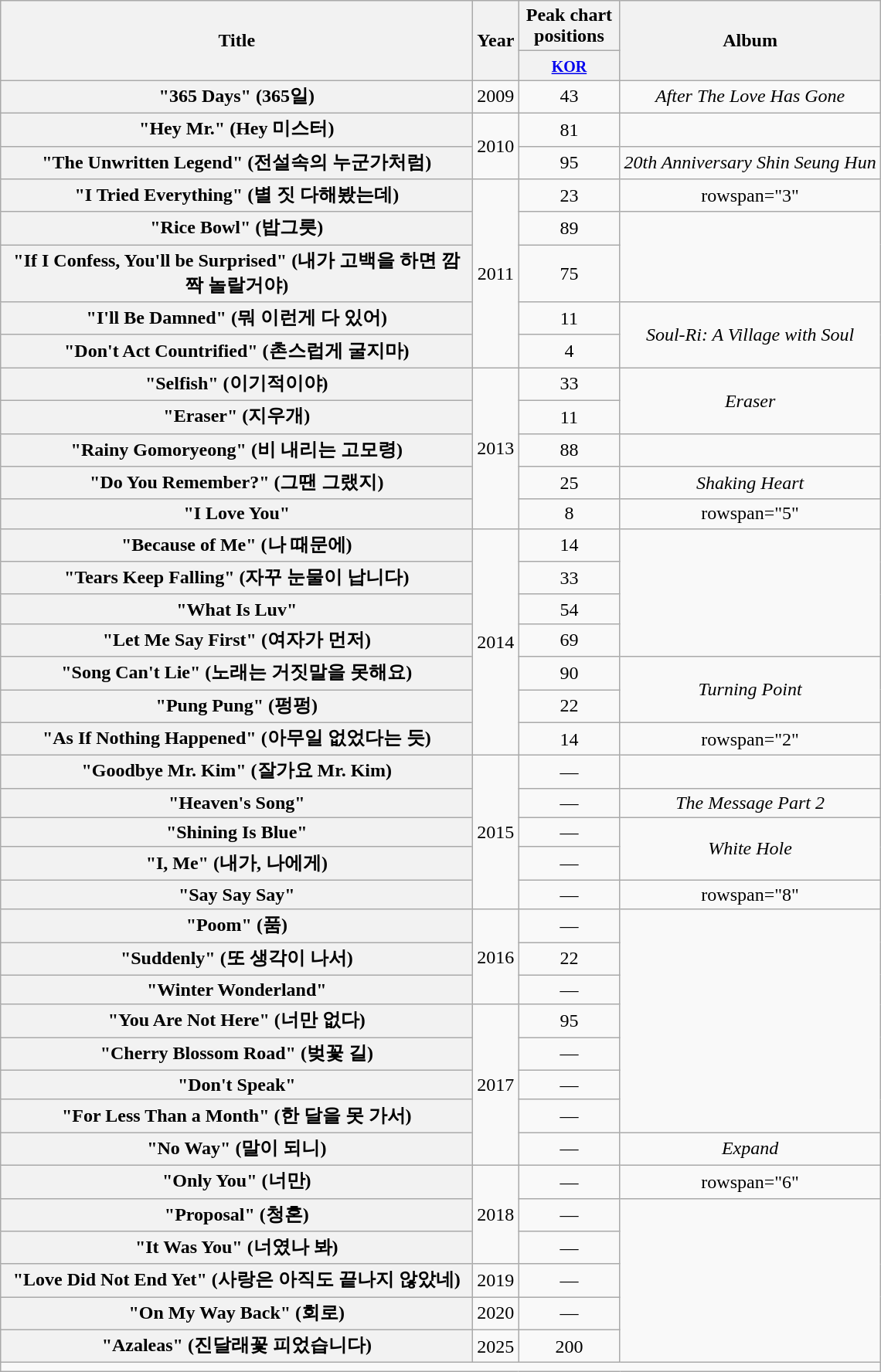<table class="wikitable plainrowheaders" style="text-align:center;">
<tr>
<th scope="col" rowspan="2" style="width:25em;">Title</th>
<th scope="col" rowspan="2">Year</th>
<th scope="col" colspan="1" style="width:5em;">Peak chart positions</th>
<th scope="col" rowspan="2">Album</th>
</tr>
<tr>
<th><small><a href='#'>KOR</a></small><br></th>
</tr>
<tr>
<th scope="row">"365 Days" (365일)</th>
<td>2009</td>
<td>43</td>
<td><em>After The Love Has Gone</em></td>
</tr>
<tr>
<th scope="row">"Hey Mr." (Hey 미스터)</th>
<td rowspan="2">2010</td>
<td>81</td>
<td></td>
</tr>
<tr>
<th scope="row">"The Unwritten Legend" (전설속의 누군가처럼)<br></th>
<td>95</td>
<td><em>20th Anniversary Shin Seung Hun</em></td>
</tr>
<tr>
<th scope="row">"I Tried Everything" (별 짓 다해봤는데)</th>
<td rowspan="5">2011</td>
<td>23</td>
<td>rowspan="3" </td>
</tr>
<tr>
<th scope="row">"Rice Bowl" (밥그릇)</th>
<td>89</td>
</tr>
<tr>
<th scope="row">"If I Confess, You'll be Surprised" (내가 고백을 하면 깜짝 놀랄거야)</th>
<td>75</td>
</tr>
<tr>
<th scope="row">"I'll Be Damned" (뭐 이런게 다 있어)</th>
<td>11</td>
<td rowspan="2"><em>Soul-Ri: A Village with Soul</em></td>
</tr>
<tr>
<th scope="row">"Don't Act Countrified" (촌스럽게 굴지마)<br></th>
<td>4</td>
</tr>
<tr>
<th scope="row">"Selfish" (이기적이야)</th>
<td rowspan="5">2013</td>
<td>33</td>
<td rowspan="2"><em>Eraser</em></td>
</tr>
<tr>
<th scope="row">"Eraser" (지우개)</th>
<td>11</td>
</tr>
<tr>
<th scope="row">"Rainy Gomoryeong" (비 내리는 고모령)<br></th>
<td>88</td>
<td></td>
</tr>
<tr>
<th scope="row">"Do You Remember?" (그땐 그랬지)<br></th>
<td>25</td>
<td><em>Shaking Heart</em></td>
</tr>
<tr>
<th scope="row">"I Love You"<br></th>
<td>8</td>
<td>rowspan="5" </td>
</tr>
<tr>
<th scope="row">"Because of Me" (나 때문에)</th>
<td rowspan="7">2014</td>
<td>14</td>
</tr>
<tr>
<th scope="row">"Tears Keep Falling" (자꾸 눈물이 납니다)</th>
<td>33</td>
</tr>
<tr>
<th scope="row">"What Is Luv"<br></th>
<td>54</td>
</tr>
<tr>
<th scope="row">"Let Me Say First" (여자가 먼저)</th>
<td>69</td>
</tr>
<tr>
<th scope="row">"Song Can't Lie" (노래는 거짓말을 못해요)</th>
<td>90</td>
<td rowspan="2"><em>Turning Point</em></td>
</tr>
<tr>
<th scope="row">"Pung Pung" (펑펑)</th>
<td>22</td>
</tr>
<tr>
<th scope="row">"As If Nothing Happened" (아무일 없었다는 듯)<br></th>
<td>14</td>
<td>rowspan="2" </td>
</tr>
<tr>
<th scope="row">"Goodbye Mr. Kim" (잘가요 Mr. Kim)<br></th>
<td rowspan="5">2015</td>
<td>—</td>
</tr>
<tr>
<th scope="row">"Heaven's Song"</th>
<td>—</td>
<td><em>The Message Part 2</em></td>
</tr>
<tr>
<th scope="row">"Shining Is Blue"<br></th>
<td>—</td>
<td rowspan="2"><em>White Hole</em></td>
</tr>
<tr>
<th scope="row">"I, Me" (내가, 나에게)</th>
<td>—</td>
</tr>
<tr>
<th scope="row">"Say Say Say"<br></th>
<td>—</td>
<td>rowspan="8" </td>
</tr>
<tr>
<th scope="row">"Poom" (품)<br></th>
<td rowspan="3">2016</td>
<td>—</td>
</tr>
<tr>
<th scope="row">"Suddenly" (또 생각이 나서)<br></th>
<td>22</td>
</tr>
<tr>
<th scope="row">"Winter Wonderland"</th>
<td>—</td>
</tr>
<tr>
<th scope="row">"You Are Not Here" (너만 없다)<br></th>
<td rowspan="5">2017</td>
<td>95</td>
</tr>
<tr>
<th scope="row">"Cherry Blossom Road" (벚꽃 길)</th>
<td>—</td>
</tr>
<tr>
<th scope="row">"Don't Speak"<br></th>
<td>—</td>
</tr>
<tr>
<th scope="row">"For Less Than a Month" (한 달을 못 가서)<br></th>
<td>—</td>
</tr>
<tr>
<th scope="row">"No Way" (말이 되니)</th>
<td>—</td>
<td><em>Expand</em></td>
</tr>
<tr>
<th scope="row">"Only You" (너만)</th>
<td rowspan="3">2018</td>
<td>—</td>
<td>rowspan="6" </td>
</tr>
<tr>
<th scope="row">"Proposal" (청혼)</th>
<td>—</td>
</tr>
<tr>
<th scope="row">"It Was You" (너였나 봐)</th>
<td>—</td>
</tr>
<tr>
<th scope="row">"Love Did Not End Yet" (사랑은 아직도 끝나지 않았네)</th>
<td>2019</td>
<td>—</td>
</tr>
<tr>
<th scope="row">"On My Way Back" (회로)<br></th>
<td>2020</td>
<td>—</td>
</tr>
<tr>
<th scope="row">"Azaleas" (진달래꽃 피었습니다)</th>
<td>2025</td>
<td>200</td>
</tr>
<tr>
<td colspan="4"></td>
</tr>
</table>
